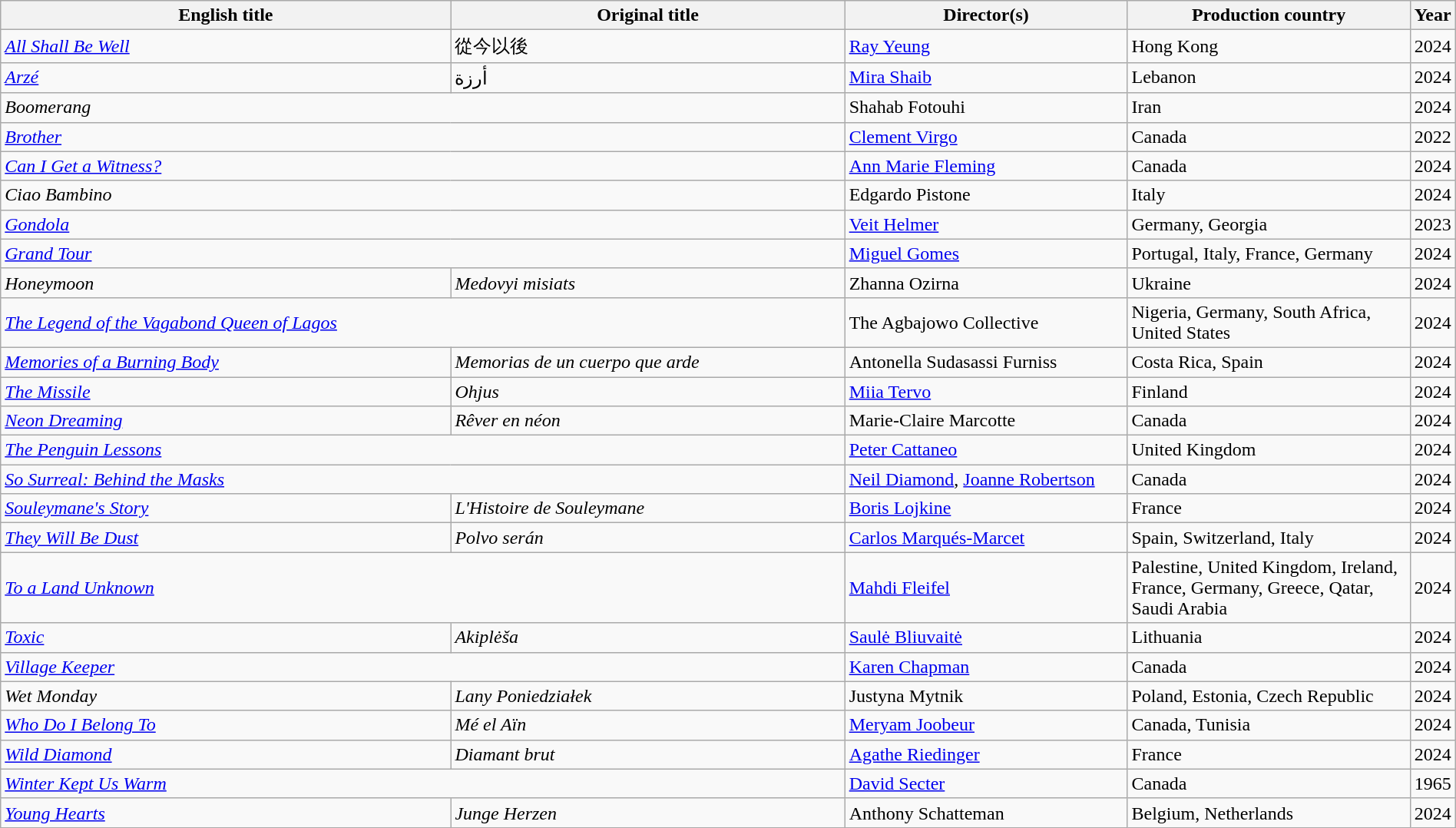<table class="wikitable" width=100%>
<tr>
<th scope="col" width="32%">English title</th>
<th scope="col" width="28%">Original title</th>
<th scope="col" width="20%">Director(s)</th>
<th scope="col" width="20%">Production country</th>
<th scope="col" width="20%">Year</th>
</tr>
<tr>
<td><em><a href='#'>All Shall Be Well</a></em></td>
<td>從今以後</td>
<td><a href='#'>Ray Yeung</a></td>
<td>Hong Kong</td>
<td>2024</td>
</tr>
<tr>
<td><em><a href='#'>Arzé</a></em></td>
<td>أرزة</td>
<td><a href='#'>Mira Shaib</a></td>
<td>Lebanon</td>
<td>2024</td>
</tr>
<tr>
<td colspan=2><em>Boomerang</em></td>
<td>Shahab Fotouhi</td>
<td>Iran</td>
<td>2024</td>
</tr>
<tr>
<td colspan=2><em><a href='#'>Brother</a></em></td>
<td><a href='#'>Clement Virgo</a></td>
<td>Canada</td>
<td>2022</td>
</tr>
<tr>
<td colspan=2><em><a href='#'>Can I Get a Witness?</a></em></td>
<td><a href='#'>Ann Marie Fleming</a></td>
<td>Canada</td>
<td>2024</td>
</tr>
<tr>
<td colspan=2><em>Ciao Bambino</em></td>
<td>Edgardo Pistone</td>
<td>Italy</td>
<td>2024</td>
</tr>
<tr>
<td colspan=2><em><a href='#'>Gondola</a></em></td>
<td><a href='#'>Veit Helmer</a></td>
<td>Germany, Georgia</td>
<td>2023</td>
</tr>
<tr>
<td colspan=2><em><a href='#'>Grand Tour</a></em></td>
<td><a href='#'>Miguel Gomes</a></td>
<td>Portugal, Italy, France, Germany</td>
<td>2024</td>
</tr>
<tr>
<td><em>Honeymoon</em></td>
<td><em>Medovyi misiats</em></td>
<td>Zhanna Ozirna</td>
<td>Ukraine</td>
<td>2024</td>
</tr>
<tr>
<td colspan=2><em><a href='#'>The Legend of the Vagabond Queen of Lagos</a></em></td>
<td>The Agbajowo Collective</td>
<td>Nigeria, Germany, South Africa, United States</td>
<td>2024</td>
</tr>
<tr>
<td><em><a href='#'>Memories of a Burning Body</a></em></td>
<td><em>Memorias de un cuerpo que arde</em></td>
<td>Antonella Sudasassi Furniss</td>
<td>Costa Rica, Spain</td>
<td>2024</td>
</tr>
<tr>
<td><em><a href='#'>The Missile</a></em></td>
<td><em>Ohjus</em></td>
<td><a href='#'>Miia Tervo</a></td>
<td>Finland</td>
<td>2024</td>
</tr>
<tr>
<td><em><a href='#'>Neon Dreaming</a></em></td>
<td><em>Rêver en néon</em></td>
<td>Marie-Claire Marcotte</td>
<td>Canada</td>
<td>2024</td>
</tr>
<tr>
<td colspan=2><em><a href='#'>The Penguin Lessons</a></em></td>
<td><a href='#'>Peter Cattaneo</a></td>
<td>United Kingdom</td>
<td>2024</td>
</tr>
<tr>
<td colspan=2><em><a href='#'>So Surreal: Behind the Masks</a></em></td>
<td><a href='#'>Neil Diamond</a>, <a href='#'>Joanne Robertson</a></td>
<td>Canada</td>
<td>2024</td>
</tr>
<tr>
<td><em><a href='#'>Souleymane's Story</a></em></td>
<td><em>L'Histoire de Souleymane</em></td>
<td><a href='#'>Boris Lojkine</a></td>
<td>France</td>
<td>2024</td>
</tr>
<tr>
<td><em><a href='#'>They Will Be Dust</a></em></td>
<td><em>Polvo serán</em></td>
<td><a href='#'>Carlos Marqués-Marcet</a></td>
<td>Spain, Switzerland, Italy</td>
<td>2024</td>
</tr>
<tr>
<td colspan=2><em><a href='#'>To a Land Unknown</a></em></td>
<td><a href='#'>Mahdi Fleifel</a></td>
<td>Palestine, United Kingdom, Ireland, France, Germany, Greece, Qatar, Saudi Arabia</td>
<td>2024</td>
</tr>
<tr>
<td><em><a href='#'>Toxic</a></em></td>
<td><em>Akiplėša</em></td>
<td><a href='#'>Saulė Bliuvaitė</a></td>
<td>Lithuania</td>
<td>2024</td>
</tr>
<tr>
<td colspan=2><em><a href='#'>Village Keeper</a></em></td>
<td><a href='#'>Karen Chapman</a></td>
<td>Canada</td>
<td>2024</td>
</tr>
<tr>
<td><em>Wet Monday</em></td>
<td><em>Lany Poniedziałek</em></td>
<td>Justyna Mytnik</td>
<td>Poland, Estonia, Czech Republic</td>
<td>2024</td>
</tr>
<tr>
<td><em><a href='#'>Who Do I Belong To</a></em></td>
<td><em>Mé el Aïn</em></td>
<td><a href='#'>Meryam Joobeur</a></td>
<td>Canada, Tunisia</td>
<td>2024</td>
</tr>
<tr>
<td><em><a href='#'>Wild Diamond</a></em></td>
<td><em>Diamant brut</em></td>
<td><a href='#'>Agathe Riedinger</a></td>
<td>France</td>
<td>2024</td>
</tr>
<tr>
<td colspan=2><em><a href='#'>Winter Kept Us Warm</a></em></td>
<td><a href='#'>David Secter</a></td>
<td>Canada</td>
<td>1965</td>
</tr>
<tr>
<td><em><a href='#'>Young Hearts</a></em></td>
<td><em>Junge Herzen</em></td>
<td>Anthony Schatteman</td>
<td>Belgium, Netherlands</td>
<td>2024</td>
</tr>
</table>
